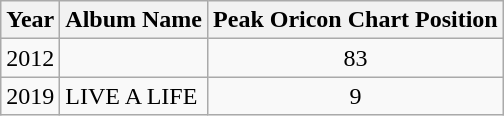<table class="wikitable">
<tr>
<th>Year</th>
<th>Album Name</th>
<th>Peak Oricon Chart Position</th>
</tr>
<tr>
<td>2012</td>
<td></td>
<td align="center">83</td>
</tr>
<tr>
<td>2019</td>
<td>LIVE A LIFE</td>
<td align="center">9</td>
</tr>
</table>
